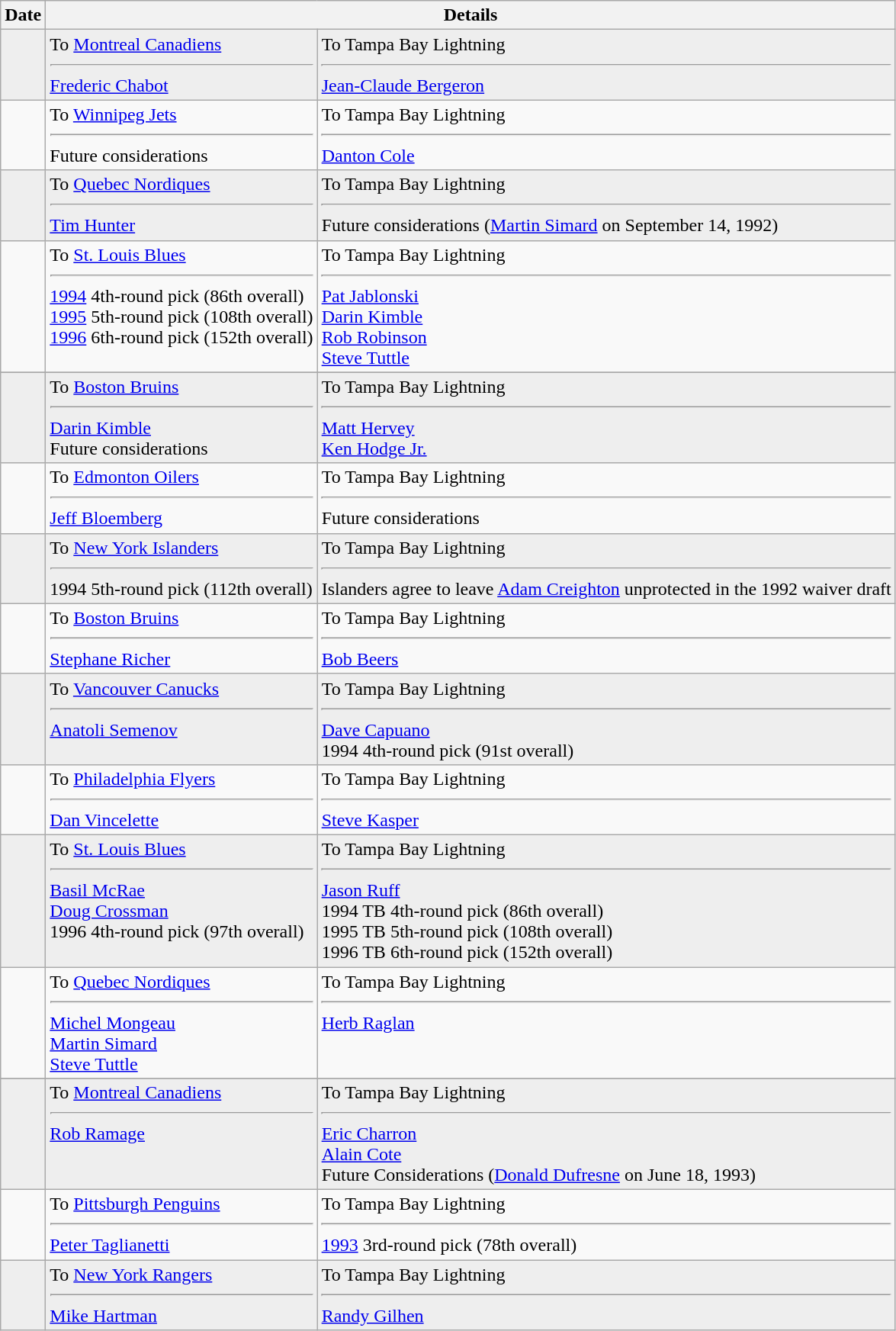<table class="wikitable">
<tr>
<th>Date</th>
<th colspan="2">Details</th>
</tr>
<tr style="background:#eee;">
<td></td>
<td valign="top">To <a href='#'>Montreal Canadiens</a><hr><a href='#'>Frederic Chabot</a></td>
<td valign="top">To Tampa Bay Lightning<hr><a href='#'>Jean-Claude Bergeron</a></td>
</tr>
<tr>
<td></td>
<td valign="top">To <a href='#'>Winnipeg Jets</a><hr>Future considerations</td>
<td valign="top">To Tampa Bay Lightning<hr><a href='#'>Danton Cole</a></td>
</tr>
<tr style="background:#eee;">
<td></td>
<td valign="top">To <a href='#'>Quebec Nordiques</a><hr><a href='#'>Tim Hunter</a></td>
<td valign="top">To Tampa Bay Lightning<hr>Future considerations (<a href='#'>Martin Simard</a> on September 14, 1992)</td>
</tr>
<tr>
<td></td>
<td valign="top">To <a href='#'>St. Louis Blues</a><hr><a href='#'>1994</a> 4th-round pick (86th overall)<br><a href='#'>1995</a> 5th-round pick (108th overall)<br><a href='#'>1996</a> 6th-round pick (152th overall)</td>
<td valign="top">To Tampa Bay Lightning<hr><a href='#'>Pat Jablonski</a><br><a href='#'>Darin Kimble</a><br><a href='#'>Rob Robinson</a><br><a href='#'>Steve Tuttle</a></td>
</tr>
<tr>
</tr>
<tr style="background:#eee;">
<td></td>
<td valign="top">To <a href='#'>Boston Bruins</a><hr><a href='#'>Darin Kimble</a><br>Future considerations</td>
<td valign="top">To Tampa Bay Lightning<hr><a href='#'>Matt Hervey</a><br><a href='#'>Ken Hodge Jr.</a></td>
</tr>
<tr>
<td></td>
<td valign="top">To <a href='#'>Edmonton Oilers</a><hr><a href='#'>Jeff Bloemberg</a></td>
<td valign="top">To Tampa Bay Lightning<hr>Future considerations</td>
</tr>
<tr style="background:#eee;">
<td></td>
<td valign="top">To <a href='#'>New York Islanders</a><hr>1994 5th-round pick (112th overall)</td>
<td valign="top">To Tampa Bay Lightning<hr>Islanders agree to leave <a href='#'>Adam Creighton</a> unprotected in the 1992 waiver draft</td>
</tr>
<tr>
<td></td>
<td valign="top">To <a href='#'>Boston Bruins</a><hr><a href='#'>Stephane Richer</a></td>
<td valign="top">To Tampa Bay Lightning<hr><a href='#'>Bob Beers</a></td>
</tr>
<tr style="background:#eee;">
<td></td>
<td valign="top">To <a href='#'>Vancouver Canucks</a><hr><a href='#'>Anatoli Semenov</a></td>
<td valign="top">To Tampa Bay Lightning<hr><a href='#'>Dave Capuano</a><br>1994 4th-round pick (91st overall)</td>
</tr>
<tr>
<td></td>
<td valign="top">To <a href='#'>Philadelphia Flyers</a><hr><a href='#'>Dan Vincelette</a></td>
<td valign="top">To Tampa Bay Lightning<hr><a href='#'>Steve Kasper</a></td>
</tr>
<tr style="background:#eee;">
<td></td>
<td valign="top">To <a href='#'>St. Louis Blues</a><hr><a href='#'>Basil McRae</a><br><a href='#'>Doug Crossman</a><br>1996 4th-round pick (97th overall)</td>
<td valign="top">To Tampa Bay Lightning<hr><a href='#'>Jason Ruff</a><br>1994 TB 4th-round pick (86th overall)<br>1995 TB 5th-round pick (108th overall)<br>1996 TB 6th-round pick (152th overall)</td>
</tr>
<tr>
<td></td>
<td valign="top">To <a href='#'>Quebec Nordiques</a><hr><a href='#'>Michel Mongeau</a><br><a href='#'>Martin Simard</a><br><a href='#'>Steve Tuttle</a></td>
<td valign="top">To Tampa Bay Lightning<hr><a href='#'>Herb Raglan</a></td>
</tr>
<tr>
</tr>
<tr style="background:#eee;">
<td></td>
<td valign="top">To <a href='#'>Montreal Canadiens</a><hr><a href='#'>Rob Ramage</a></td>
<td valign="top">To Tampa Bay Lightning<hr><a href='#'>Eric Charron</a><br><a href='#'>Alain Cote</a><br>Future Considerations (<a href='#'>Donald Dufresne</a> on June 18, 1993)</td>
</tr>
<tr>
<td></td>
<td valign="top">To <a href='#'>Pittsburgh Penguins</a><hr><a href='#'>Peter Taglianetti</a></td>
<td valign="top">To Tampa Bay Lightning<hr><a href='#'>1993</a> 3rd-round pick (78th overall)</td>
</tr>
<tr style="background:#eee;">
<td></td>
<td valign="top">To <a href='#'>New York Rangers</a><hr><a href='#'>Mike Hartman</a></td>
<td valign="top">To Tampa Bay Lightning<hr><a href='#'>Randy Gilhen</a></td>
</tr>
</table>
